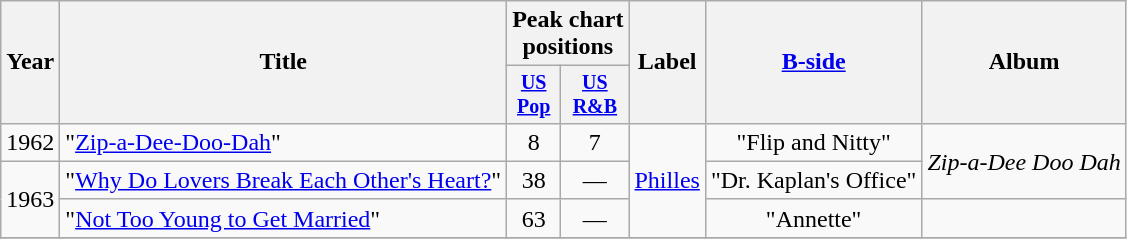<table class="wikitable" style=text-align:center;>
<tr>
<th rowspan="2">Year</th>
<th rowspan="2">Title</th>
<th colspan="2">Peak chart<br>positions</th>
<th rowspan="2">Label</th>
<th rowspan="2"><a href='#'>B-side</a></th>
<th rowspan="2">Album</th>
</tr>
<tr style="font-size:smaller;">
<th align=centre><a href='#'>US<br>Pop</a></th>
<th align=centre><a href='#'>US<br>R&B</a></th>
</tr>
<tr>
<td rowspan="1">1962</td>
<td align=left>"<a href='#'>Zip-a-Dee-Doo-Dah</a>"</td>
<td>8</td>
<td>7</td>
<td rowspan="3"><a href='#'>Philles</a></td>
<td rowspan="1">"Flip and Nitty"</td>
<td rowspan="2"><em>Zip-a-Dee Doo Dah</em></td>
</tr>
<tr>
<td rowspan="2">1963</td>
<td align=left>"<a href='#'>Why Do Lovers Break Each Other's Heart?</a>"</td>
<td>38</td>
<td>—</td>
<td rowspan="1">"Dr. Kaplan's Office"</td>
</tr>
<tr>
<td align=left>"<a href='#'>Not Too Young to Get Married</a>"</td>
<td>63</td>
<td>—</td>
<td rowspan="1">"Annette"</td>
<td rowspan="1"></td>
</tr>
<tr>
</tr>
</table>
